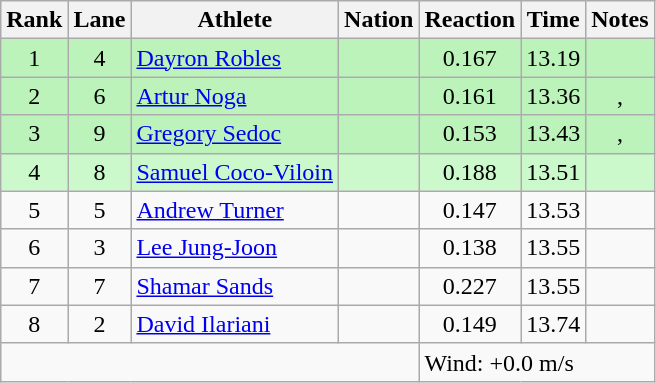<table class="wikitable sortable" style="text-align:center">
<tr>
<th>Rank</th>
<th>Lane</th>
<th>Athlete</th>
<th>Nation</th>
<th>Reaction</th>
<th>Time</th>
<th>Notes</th>
</tr>
<tr bgcolor=bbf3bb>
<td>1</td>
<td>4</td>
<td align=left><a href='#'>Dayron Robles</a></td>
<td align=left></td>
<td>0.167</td>
<td>13.19</td>
<td></td>
</tr>
<tr bgcolor=bbf3bb>
<td>2</td>
<td>6</td>
<td align=left><a href='#'>Artur Noga</a></td>
<td align=left></td>
<td>0.161</td>
<td>13.36</td>
<td>, </td>
</tr>
<tr bgcolor=bbf3bb>
<td>3</td>
<td>9</td>
<td align=left><a href='#'>Gregory Sedoc</a></td>
<td align=left></td>
<td>0.153</td>
<td>13.43</td>
<td>, </td>
</tr>
<tr bgcolor=ccf9cc>
<td>4</td>
<td>8</td>
<td align=left><a href='#'>Samuel Coco-Viloin</a></td>
<td align=left></td>
<td>0.188</td>
<td>13.51</td>
<td></td>
</tr>
<tr>
<td>5</td>
<td>5</td>
<td align=left><a href='#'>Andrew Turner</a></td>
<td align=left></td>
<td>0.147</td>
<td>13.53</td>
<td></td>
</tr>
<tr>
<td>6</td>
<td>3</td>
<td align=left><a href='#'>Lee Jung-Joon</a></td>
<td align=left></td>
<td>0.138</td>
<td>13.55</td>
<td></td>
</tr>
<tr>
<td>7</td>
<td>7</td>
<td align=left><a href='#'>Shamar Sands</a></td>
<td align=left></td>
<td>0.227</td>
<td>13.55</td>
<td></td>
</tr>
<tr>
<td>8</td>
<td>2</td>
<td align=left><a href='#'>David Ilariani</a></td>
<td align=left></td>
<td>0.149</td>
<td>13.74</td>
<td></td>
</tr>
<tr class="sortbottom">
<td colspan=4></td>
<td colspan="3" style="text-align:left;">Wind: +0.0 m/s</td>
</tr>
</table>
